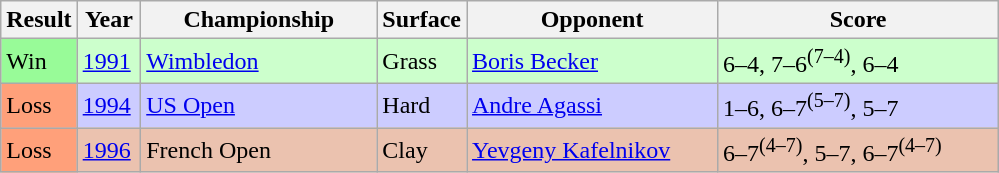<table class="sortable wikitable">
<tr>
<th style="width:40px">Result</th>
<th style="width:35px">Year</th>
<th style="width:150px">Championship</th>
<th style="width:50px">Surface</th>
<th style="width:160px">Opponent</th>
<th style="width:180px" class="unsortable">Score</th>
</tr>
<tr style="background:#ccffcc;">
<td style="background:#98fb98;">Win</td>
<td><a href='#'>1991</a></td>
<td><a href='#'>Wimbledon</a></td>
<td>Grass</td>
<td> <a href='#'>Boris Becker</a></td>
<td>6–4, 7–6<sup>(7–4)</sup>, 6–4</td>
</tr>
<tr style="background:#ccccff;">
<td style="background:#ffa07a;">Loss</td>
<td><a href='#'>1994</a></td>
<td><a href='#'>US Open</a></td>
<td>Hard</td>
<td> <a href='#'>Andre Agassi</a></td>
<td>1–6, 6–7<sup>(5–7)</sup>, 5–7</td>
</tr>
<tr style="background:#ebc2af;">
<td style="background:#ffa07a;">Loss</td>
<td><a href='#'>1996</a></td>
<td>French Open</td>
<td>Clay</td>
<td> <a href='#'>Yevgeny Kafelnikov</a></td>
<td>6–7<sup>(4–7)</sup>, 5–7, 6–7<sup>(4–7)</sup></td>
</tr>
</table>
